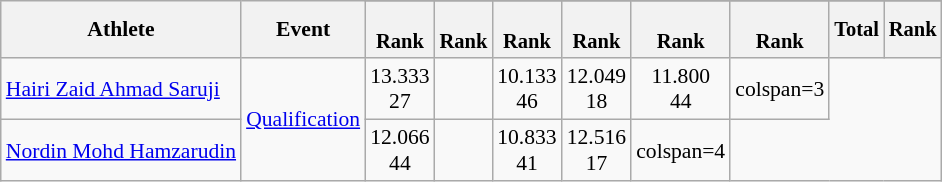<table class=wikitable style="font-size:90%">
<tr>
<th rowspan=2>Athlete</th>
<th rowspan=2>Event</th>
</tr>
<tr style="font-size:95%">
<th><br>Rank</th>
<th><br>Rank</th>
<th><br>Rank</th>
<th><br>Rank</th>
<th><br>Rank</th>
<th><br>Rank</th>
<th>Total</th>
<th>Rank</th>
</tr>
<tr align=center>
<td align=left><a href='#'>Hairi Zaid Ahmad Saruji</a></td>
<td align=left rowspan=2><a href='#'>Qualification</a></td>
<td>13.333<br>27</td>
<td></td>
<td>10.133<br>46</td>
<td>12.049<br>18</td>
<td>11.800<br>44</td>
<td>colspan=3 </td>
</tr>
<tr align=center>
<td align=left><a href='#'>Nordin Mohd Hamzarudin</a></td>
<td>12.066<br>44</td>
<td></td>
<td>10.833<br>41</td>
<td>12.516<br>17</td>
<td>colspan=4 </td>
</tr>
</table>
